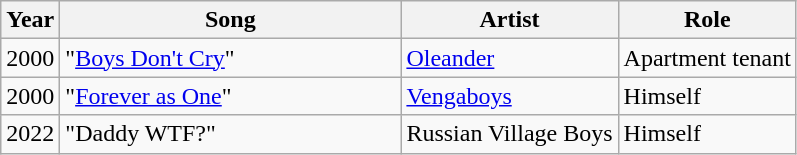<table class="wikitable">
<tr>
<th>Year</th>
<th style="width:220px;">Song</th>
<th>Artist</th>
<th>Role</th>
</tr>
<tr>
<td>2000</td>
<td>"<a href='#'>Boys Don't Cry</a>"</td>
<td><a href='#'>Oleander</a></td>
<td>Apartment tenant</td>
</tr>
<tr>
<td>2000</td>
<td>"<a href='#'>Forever as One</a>"</td>
<td><a href='#'>Vengaboys</a></td>
<td>Himself</td>
</tr>
<tr>
<td>2022</td>
<td>"Daddy WTF?"</td>
<td>Russian Village Boys</td>
<td>Himself</td>
</tr>
</table>
